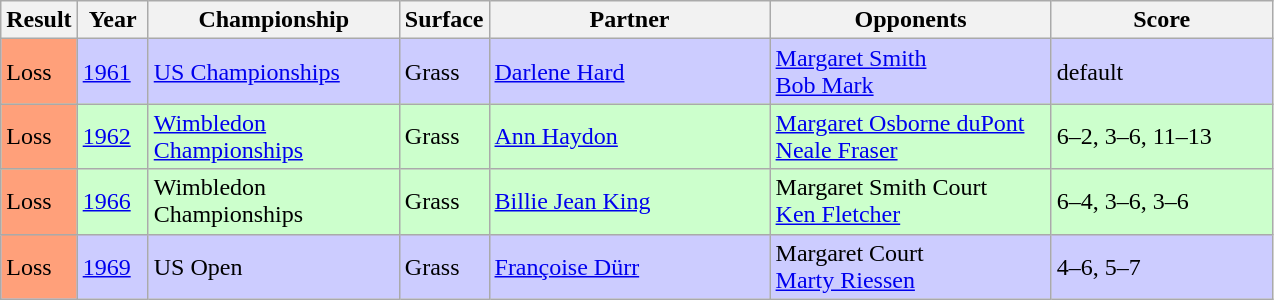<table class="sortable wikitable">
<tr>
<th style="width:40px">Result</th>
<th style="width:40px">Year</th>
<th style="width:160px">Championship</th>
<th style="width:50px">Surface</th>
<th style="width:180px">Partner</th>
<th style="width:180px">Opponents</th>
<th style="width:140px" class="unsortable">Score</th>
</tr>
<tr style="background:#ccccff;">
<td style="background:#ffa07a;">Loss</td>
<td><a href='#'>1961</a></td>
<td><a href='#'>US Championships</a></td>
<td>Grass</td>
<td> <a href='#'>Darlene Hard</a></td>
<td> <a href='#'>Margaret Smith</a><br> <a href='#'>Bob Mark</a></td>
<td>default</td>
</tr>
<tr style="background:#ccffcc;">
<td style="background:#ffa07a;">Loss</td>
<td><a href='#'>1962</a></td>
<td><a href='#'>Wimbledon Championships</a></td>
<td>Grass</td>
<td> <a href='#'>Ann Haydon</a></td>
<td> <a href='#'>Margaret Osborne duPont</a><br> <a href='#'>Neale Fraser</a></td>
<td>6–2, 3–6, 11–13</td>
</tr>
<tr style="background:#ccffcc;">
<td style="background:#ffa07a;">Loss</td>
<td><a href='#'>1966</a></td>
<td>Wimbledon Championships</td>
<td>Grass</td>
<td> <a href='#'>Billie Jean King</a></td>
<td> Margaret Smith Court<br> <a href='#'>Ken Fletcher</a></td>
<td>6–4, 3–6, 3–6</td>
</tr>
<tr style="background:#ccccff;">
<td style="background:#ffa07a;">Loss</td>
<td><a href='#'>1969</a></td>
<td>US Open</td>
<td>Grass</td>
<td> <a href='#'>Françoise Dürr</a></td>
<td> Margaret Court<br> <a href='#'>Marty Riessen</a></td>
<td>4–6, 5–7</td>
</tr>
</table>
